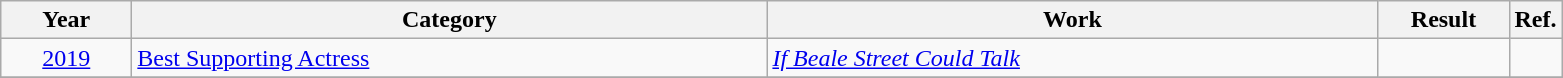<table class=wikitable>
<tr>
<th scope="col" style="width:5em;">Year</th>
<th scope="col" style="width:26em;">Category</th>
<th scope="col" style="width:25em;">Work</th>
<th scope="col" style="width:5em;">Result</th>
<th>Ref.</th>
</tr>
<tr>
<td align=center><a href='#'>2019</a></td>
<td><a href='#'>Best Supporting Actress</a></td>
<td><em><a href='#'>If Beale Street Could Talk</a></em></td>
<td></td>
<td></td>
</tr>
<tr>
</tr>
</table>
